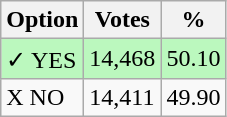<table class="wikitable">
<tr>
<th>Option</th>
<th>Votes</th>
<th>%</th>
</tr>
<tr>
<td style=background:#bbf8be>✓ YES</td>
<td style=background:#bbf8be>14,468</td>
<td style=background:#bbf8be>50.10</td>
</tr>
<tr>
<td>X NO</td>
<td>14,411</td>
<td>49.90</td>
</tr>
</table>
